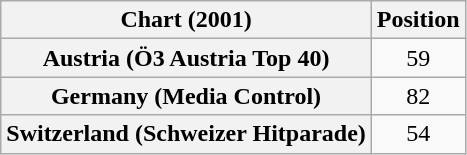<table class="wikitable sortable plainrowheaders">
<tr>
<th>Chart (2001)</th>
<th>Position</th>
</tr>
<tr>
<th scope="row">Austria (Ö3 Austria Top 40)</th>
<td style="text-align:center">59</td>
</tr>
<tr>
<th scope="row">Germany (Media Control)</th>
<td style="text-align:center">82</td>
</tr>
<tr>
<th scope="row">Switzerland (Schweizer Hitparade)</th>
<td style="text-align:center">54</td>
</tr>
</table>
